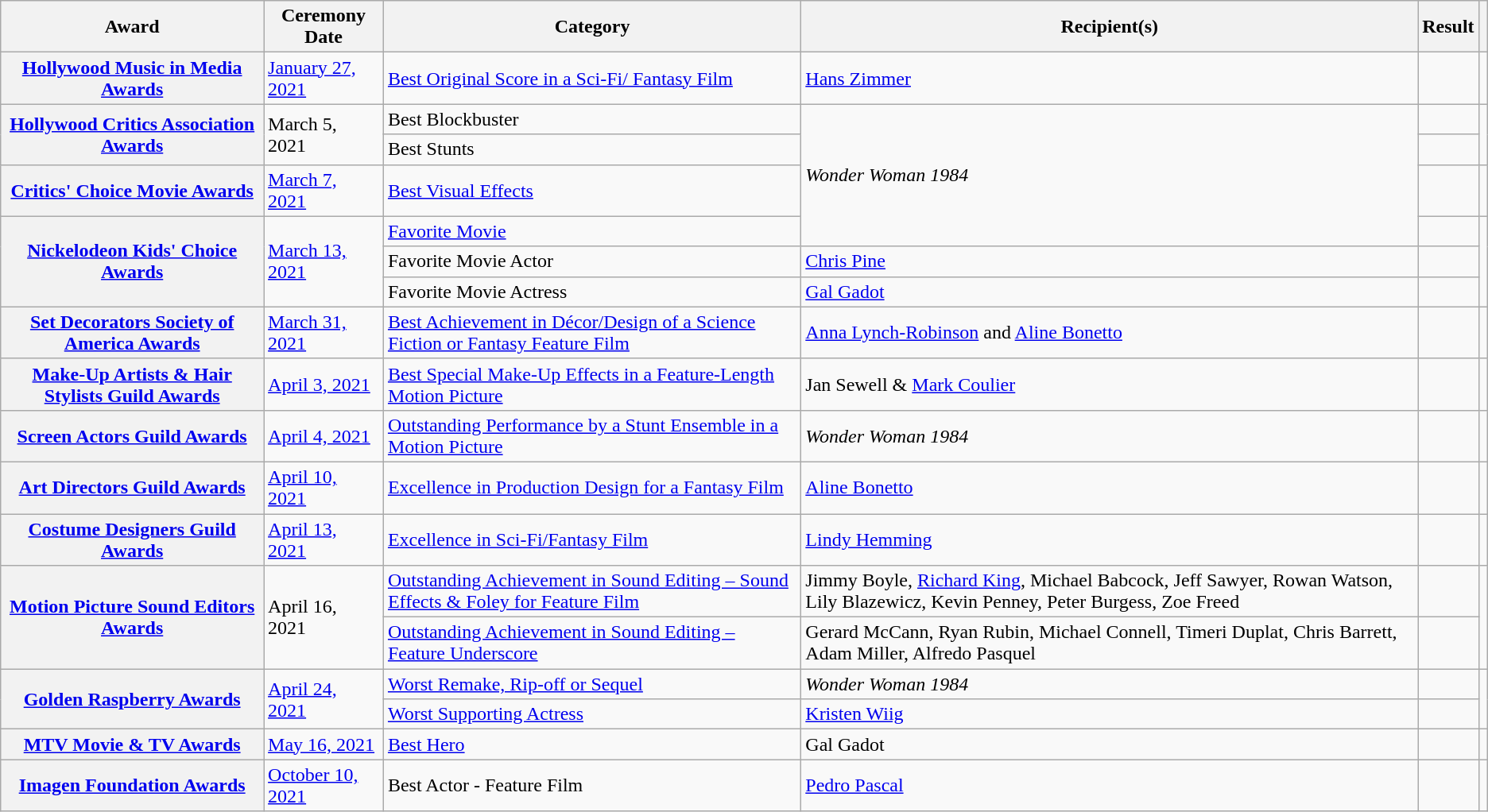<table class="wikitable plainrowheaders sortable">
<tr>
<th>Award</th>
<th>Ceremony Date</th>
<th>Category</th>
<th>Recipient(s)</th>
<th>Result</th>
<th class="unsortable"></th>
</tr>
<tr>
<th scope="row" style="text-align:center;"><a href='#'>Hollywood Music in Media Awards</a></th>
<td><a href='#'>January 27, 2021</a></td>
<td><a href='#'>Best Original Score in a Sci-Fi/ Fantasy Film</a></td>
<td><a href='#'>Hans Zimmer</a></td>
<td></td>
<td style="text-align:center;"></td>
</tr>
<tr>
<th scope="row" rowspan="2" style="text-align:center;"><a href='#'>Hollywood Critics Association Awards</a></th>
<td rowspan="2">March 5, 2021</td>
<td>Best Blockbuster</td>
<td rowspan="4"><em>Wonder Woman 1984</em></td>
<td></td>
<td rowspan="2" style="text-align:center;"></td>
</tr>
<tr>
<td>Best Stunts</td>
<td></td>
</tr>
<tr>
<th scope="row" style="text-align:center;"><a href='#'>Critics' Choice Movie Awards</a></th>
<td><a href='#'>March 7, 2021</a></td>
<td><a href='#'>Best Visual Effects</a></td>
<td></td>
<td style="text-align:center;"></td>
</tr>
<tr>
<th scope="row" rowspan="3" style="text-align:center;"><a href='#'>Nickelodeon Kids' Choice Awards</a></th>
<td rowspan="3"><a href='#'>March 13, 2021</a></td>
<td><a href='#'>Favorite Movie</a></td>
<td></td>
<td rowspan="3" style="text-align:center"></td>
</tr>
<tr>
<td>Favorite Movie Actor</td>
<td><a href='#'>Chris Pine</a></td>
<td></td>
</tr>
<tr>
<td>Favorite Movie Actress</td>
<td><a href='#'>Gal Gadot</a></td>
<td></td>
</tr>
<tr>
<th scope="row" style="text-align:center;"><a href='#'>Set Decorators Society of America Awards</a></th>
<td><a href='#'>March 31, 2021</a></td>
<td><a href='#'>Best Achievement in Décor/Design of a Science Fiction or Fantasy Feature Film</a></td>
<td><a href='#'>Anna Lynch-Robinson</a> and <a href='#'>Aline Bonetto</a></td>
<td></td>
<td style="text-align:center;"></td>
</tr>
<tr>
<th scope="row" style="text-align:center;"><a href='#'>Make-Up Artists & Hair Stylists Guild Awards</a></th>
<td><a href='#'>April 3, 2021</a></td>
<td><a href='#'>Best Special Make-Up Effects in a Feature-Length Motion Picture</a></td>
<td>Jan Sewell & <a href='#'>Mark Coulier</a></td>
<td></td>
<td style="text-align:center;"></td>
</tr>
<tr>
<th scope="row" style="text-align:center;"><a href='#'>Screen Actors Guild Awards</a></th>
<td><a href='#'>April 4, 2021</a></td>
<td><a href='#'>Outstanding Performance by a Stunt Ensemble in a Motion Picture</a></td>
<td><em>Wonder Woman 1984</em></td>
<td></td>
<td style="text-align:center;"></td>
</tr>
<tr>
<th scope="row" style="text-align:center;"><a href='#'>Art Directors Guild Awards</a></th>
<td><a href='#'>April 10, 2021</a></td>
<td><a href='#'>Excellence in Production Design for a Fantasy Film</a></td>
<td><a href='#'>Aline Bonetto</a></td>
<td></td>
<td style="text-align:center;"></td>
</tr>
<tr>
<th scope="row" style="text-align:center;"><a href='#'>Costume Designers Guild Awards</a></th>
<td><a href='#'>April 13, 2021</a></td>
<td><a href='#'>Excellence in Sci-Fi/Fantasy Film</a></td>
<td><a href='#'>Lindy Hemming</a></td>
<td></td>
<td style="text-align:center;"></td>
</tr>
<tr>
<th scope="row" style="text-align:center;" rowspan="2"><a href='#'>Motion Picture Sound Editors Awards</a></th>
<td rowspan="2">April 16, 2021</td>
<td><a href='#'>Outstanding Achievement in Sound Editing – Sound Effects & Foley for Feature Film</a></td>
<td>Jimmy Boyle, <a href='#'>Richard King</a>, Michael Babcock, Jeff Sawyer, Rowan Watson, Lily Blazewicz, Kevin Penney, Peter Burgess,  Zoe Freed</td>
<td></td>
<td rowspan="2" style="text-align:center;"></td>
</tr>
<tr>
<td><a href='#'>Outstanding Achievement in Sound Editing – Feature Underscore</a></td>
<td>Gerard McCann, Ryan Rubin, Michael Connell, Timeri Duplat, Chris Barrett, Adam Miller, Alfredo Pasquel</td>
<td></td>
</tr>
<tr>
<th scope="row" style="text-align:center;" rowspan="2"><a href='#'>Golden Raspberry Awards</a></th>
<td rowspan="2"><a href='#'>April 24, 2021</a></td>
<td><a href='#'>Worst Remake, Rip-off or Sequel</a></td>
<td><em>Wonder Woman 1984</em></td>
<td></td>
<td rowspan="2" style="text-align:center;"></td>
</tr>
<tr>
<td><a href='#'>Worst Supporting Actress</a></td>
<td><a href='#'>Kristen Wiig</a></td>
<td></td>
</tr>
<tr>
<th scope="row" style="text-align:center;"><a href='#'>MTV Movie & TV Awards</a></th>
<td><a href='#'>May 16, 2021</a></td>
<td><a href='#'>Best Hero</a></td>
<td>Gal Gadot</td>
<td></td>
<td style="text-align:center;"></td>
</tr>
<tr>
<th scope="row" style="text-align:center;"><a href='#'>Imagen Foundation Awards</a></th>
<td><a href='#'>October 10, 2021</a></td>
<td>Best Actor - Feature Film</td>
<td><a href='#'>Pedro Pascal</a></td>
<td></td>
<td style="text-align: center;"></td>
</tr>
</table>
